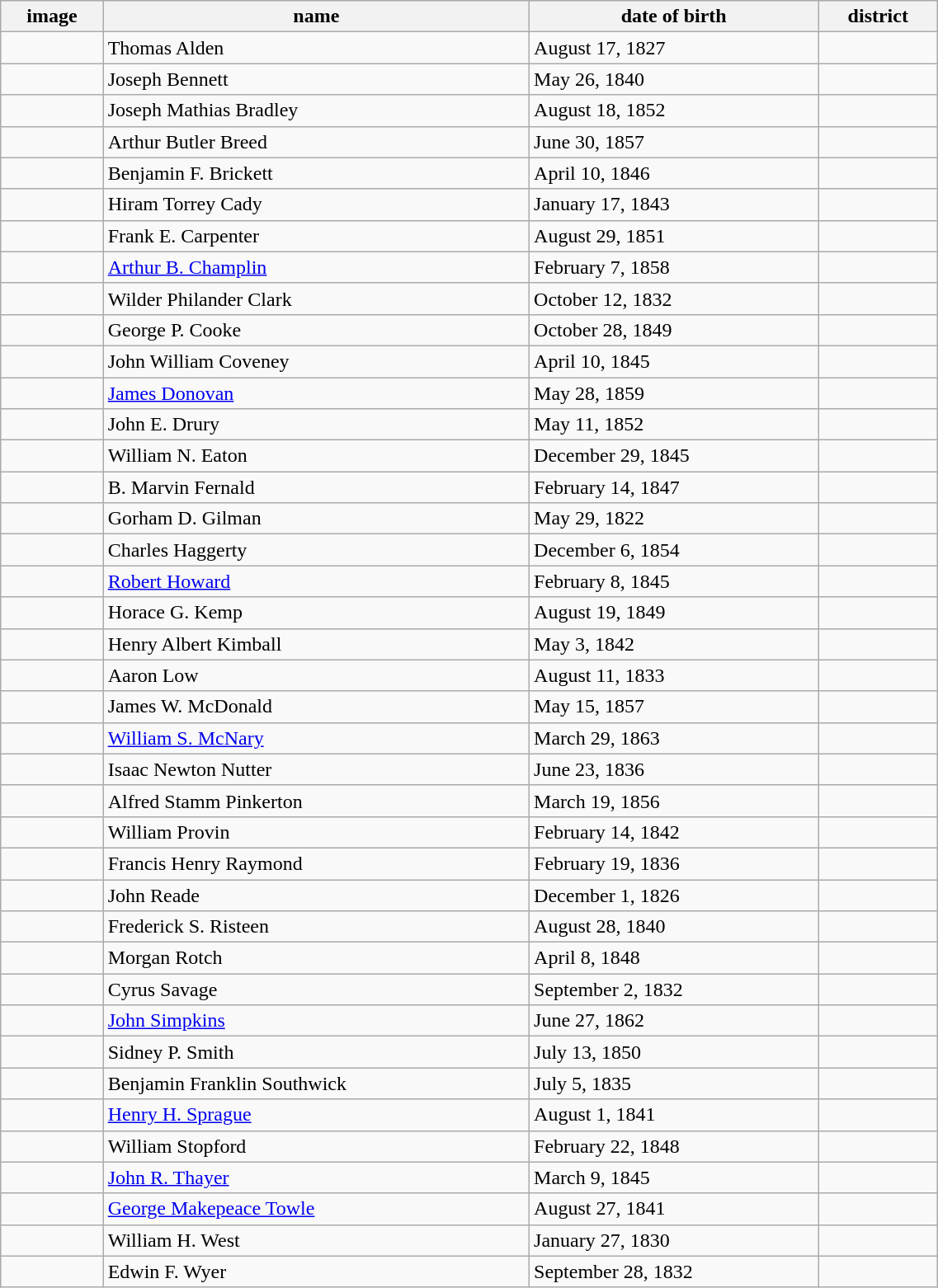<table class='wikitable sortable' style="width:60%">
<tr>
<th>image</th>
<th>name </th>
<th data-sort-type=date>date of birth </th>
<th>district</th>
</tr>
<tr>
<td></td>
<td>Thomas Alden</td>
<td>August 17, 1827</td>
<td></td>
</tr>
<tr>
<td></td>
<td>Joseph Bennett</td>
<td>May 26, 1840</td>
<td></td>
</tr>
<tr>
<td></td>
<td>Joseph Mathias Bradley</td>
<td>August 18, 1852</td>
<td></td>
</tr>
<tr>
<td></td>
<td>Arthur Butler Breed</td>
<td>June 30, 1857</td>
<td></td>
</tr>
<tr>
<td></td>
<td>Benjamin F. Brickett</td>
<td>April 10, 1846</td>
<td></td>
</tr>
<tr>
<td></td>
<td>Hiram Torrey Cady</td>
<td>January 17, 1843</td>
<td></td>
</tr>
<tr>
<td></td>
<td>Frank E. Carpenter</td>
<td>August 29, 1851</td>
<td></td>
</tr>
<tr>
<td></td>
<td><a href='#'>Arthur B. Champlin</a></td>
<td>February 7, 1858</td>
<td></td>
</tr>
<tr>
<td></td>
<td>Wilder Philander Clark</td>
<td>October 12, 1832</td>
<td></td>
</tr>
<tr>
<td></td>
<td>George P. Cooke</td>
<td>October 28, 1849</td>
<td></td>
</tr>
<tr>
<td></td>
<td>John William Coveney</td>
<td>April 10, 1845</td>
<td></td>
</tr>
<tr>
<td></td>
<td><a href='#'>James Donovan</a></td>
<td>May 28, 1859</td>
<td></td>
</tr>
<tr>
<td></td>
<td>John E. Drury</td>
<td>May 11, 1852</td>
<td></td>
</tr>
<tr>
<td></td>
<td>William N. Eaton</td>
<td>December 29, 1845</td>
<td></td>
</tr>
<tr>
<td></td>
<td>B. Marvin Fernald</td>
<td>February 14, 1847</td>
<td></td>
</tr>
<tr>
<td></td>
<td>Gorham D. Gilman</td>
<td>May 29, 1822</td>
<td></td>
</tr>
<tr>
<td></td>
<td>Charles Haggerty</td>
<td>December 6, 1854</td>
<td></td>
</tr>
<tr>
<td></td>
<td><a href='#'>Robert Howard</a></td>
<td>February 8, 1845</td>
<td></td>
</tr>
<tr>
<td></td>
<td>Horace G. Kemp</td>
<td>August 19, 1849</td>
<td></td>
</tr>
<tr>
<td></td>
<td>Henry Albert Kimball</td>
<td>May 3, 1842</td>
<td></td>
</tr>
<tr>
<td></td>
<td>Aaron Low</td>
<td>August 11, 1833</td>
<td></td>
</tr>
<tr>
<td></td>
<td>James W. McDonald</td>
<td>May 15, 1857</td>
<td></td>
</tr>
<tr>
<td></td>
<td><a href='#'>William S. McNary</a></td>
<td>March 29, 1863</td>
<td></td>
</tr>
<tr>
<td></td>
<td>Isaac Newton Nutter</td>
<td>June 23, 1836</td>
<td></td>
</tr>
<tr>
<td></td>
<td>Alfred Stamm Pinkerton</td>
<td>March 19, 1856</td>
<td></td>
</tr>
<tr>
<td></td>
<td>William Provin</td>
<td>February 14, 1842</td>
<td></td>
</tr>
<tr>
<td></td>
<td>Francis Henry Raymond</td>
<td>February 19, 1836</td>
<td></td>
</tr>
<tr>
<td></td>
<td>John Reade</td>
<td>December 1, 1826</td>
<td></td>
</tr>
<tr>
<td></td>
<td>Frederick S. Risteen</td>
<td>August 28, 1840</td>
<td></td>
</tr>
<tr>
<td></td>
<td>Morgan Rotch</td>
<td>April 8, 1848</td>
<td></td>
</tr>
<tr>
<td></td>
<td>Cyrus Savage</td>
<td>September 2, 1832</td>
<td></td>
</tr>
<tr>
<td></td>
<td><a href='#'>John Simpkins</a></td>
<td>June 27, 1862</td>
<td></td>
</tr>
<tr>
<td></td>
<td>Sidney P. Smith</td>
<td>July 13, 1850</td>
<td></td>
</tr>
<tr>
<td></td>
<td>Benjamin Franklin Southwick</td>
<td>July 5, 1835</td>
<td></td>
</tr>
<tr>
<td></td>
<td><a href='#'>Henry H. Sprague</a></td>
<td>August 1, 1841</td>
<td></td>
</tr>
<tr>
<td></td>
<td>William Stopford</td>
<td>February 22, 1848</td>
<td></td>
</tr>
<tr>
<td></td>
<td><a href='#'>John R. Thayer</a></td>
<td>March 9, 1845</td>
<td></td>
</tr>
<tr>
<td></td>
<td><a href='#'>George Makepeace Towle</a></td>
<td>August 27, 1841</td>
<td></td>
</tr>
<tr>
<td></td>
<td>William H. West</td>
<td>January 27, 1830</td>
<td></td>
</tr>
<tr>
<td></td>
<td>Edwin F. Wyer</td>
<td>September 28, 1832</td>
<td></td>
</tr>
</table>
